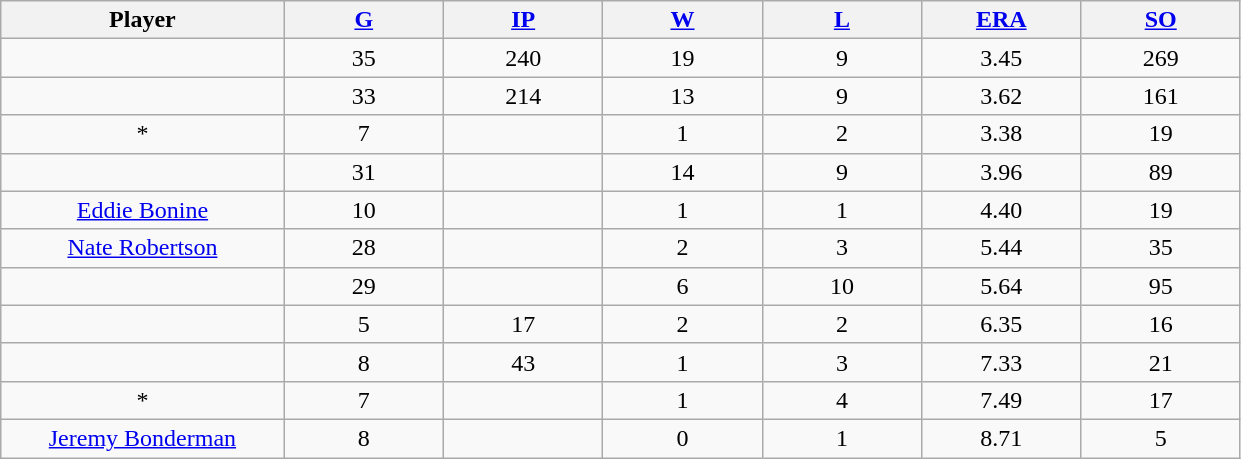<table class="wikitable sortable" style="text-align:center;">
<tr>
<th width="16%">Player</th>
<th width="9%"><a href='#'>G</a></th>
<th width="9%"><a href='#'>IP</a></th>
<th width="9%"><a href='#'>W</a></th>
<th width="9%"><a href='#'>L</a></th>
<th width="9%"><a href='#'>ERA</a></th>
<th width="9%"><a href='#'>SO</a></th>
</tr>
<tr>
<td></td>
<td>35</td>
<td>240</td>
<td>19</td>
<td>9</td>
<td>3.45</td>
<td>269</td>
</tr>
<tr>
<td></td>
<td>33</td>
<td>214</td>
<td>13</td>
<td>9</td>
<td>3.62</td>
<td>161</td>
</tr>
<tr>
<td> *</td>
<td>7</td>
<td></td>
<td>1</td>
<td>2</td>
<td>3.38</td>
<td>19</td>
</tr>
<tr>
<td></td>
<td>31</td>
<td></td>
<td>14</td>
<td>9</td>
<td>3.96</td>
<td>89</td>
</tr>
<tr>
<td><a href='#'>Eddie Bonine</a></td>
<td>10</td>
<td></td>
<td>1</td>
<td>1</td>
<td>4.40</td>
<td>19</td>
</tr>
<tr>
<td><a href='#'>Nate Robertson</a></td>
<td>28</td>
<td></td>
<td>2</td>
<td>3</td>
<td>5.44</td>
<td>35</td>
</tr>
<tr>
<td></td>
<td>29</td>
<td></td>
<td>6</td>
<td>10</td>
<td>5.64</td>
<td>95</td>
</tr>
<tr>
<td></td>
<td>5</td>
<td>17</td>
<td>2</td>
<td>2</td>
<td>6.35</td>
<td>16</td>
</tr>
<tr>
<td></td>
<td>8</td>
<td>43</td>
<td>1</td>
<td>3</td>
<td>7.33</td>
<td>21</td>
</tr>
<tr>
<td> *</td>
<td>7</td>
<td></td>
<td>1</td>
<td>4</td>
<td>7.49</td>
<td>17</td>
</tr>
<tr>
<td><a href='#'>Jeremy Bonderman</a></td>
<td>8</td>
<td></td>
<td>0</td>
<td>1</td>
<td>8.71</td>
<td>5</td>
</tr>
</table>
